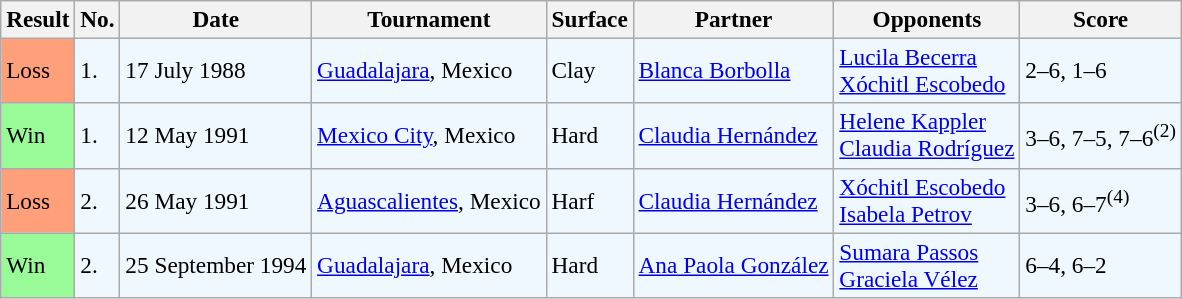<table class="sortable wikitable" style=font-size:97%>
<tr>
<th>Result</th>
<th>No.</th>
<th>Date</th>
<th>Tournament</th>
<th>Surface</th>
<th>Partner</th>
<th>Opponents</th>
<th>Score</th>
</tr>
<tr bgcolor="#f0f8ff">
<td style="background:#ffa07a;">Loss</td>
<td>1.</td>
<td>17 July 1988</td>
<td><a href='#'>Guadalajara</a>, Mexico</td>
<td>Clay</td>
<td> <a href='#'>Blanca Borbolla</a></td>
<td> <a href='#'>Lucila Becerra</a> <br>  <a href='#'>Xóchitl Escobedo</a></td>
<td>2–6, 1–6</td>
</tr>
<tr bgcolor="#f0f8ff">
<td style="background:#98fb98;">Win</td>
<td>1.</td>
<td>12 May 1991</td>
<td><a href='#'>Mexico City</a>, Mexico</td>
<td>Hard</td>
<td> <a href='#'>Claudia Hernández</a></td>
<td> <a href='#'>Helene Kappler</a> <br>  <a href='#'>Claudia Rodríguez</a></td>
<td>3–6, 7–5, 7–6<sup>(2)</sup></td>
</tr>
<tr bgcolor="#f0f8ff">
<td style="background:#ffa07a;">Loss</td>
<td>2.</td>
<td>26 May 1991</td>
<td><a href='#'>Aguascalientes</a>, Mexico</td>
<td>Harf</td>
<td> <a href='#'>Claudia Hernández</a></td>
<td> <a href='#'>Xóchitl Escobedo</a> <br>  <a href='#'>Isabela Petrov</a></td>
<td>3–6, 6–7<sup>(4)</sup></td>
</tr>
<tr style="background:#f0f8ff;">
<td style="background:#98fb98;">Win</td>
<td>2.</td>
<td>25 September 1994</td>
<td><a href='#'>Guadalajara</a>, Mexico</td>
<td>Hard</td>
<td> <a href='#'>Ana Paola González</a></td>
<td> <a href='#'>Sumara Passos</a> <br>  <a href='#'>Graciela Vélez</a></td>
<td>6–4, 6–2</td>
</tr>
</table>
